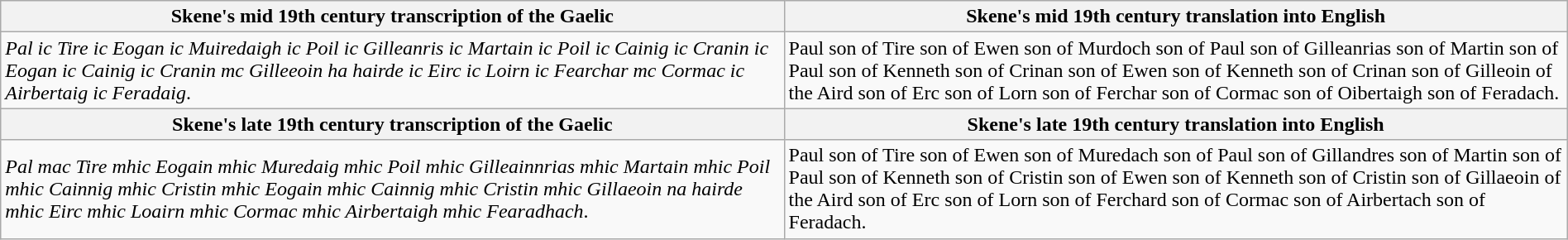<table class="wikitable" width=100%>
<tr>
<th width=50%><strong>Skene's mid 19th century transcription of the Gaelic</strong></th>
<th width=50%><strong>Skene's mid 19th century translation into English</strong></th>
</tr>
<tr>
<td><em>Pal ic Tire ic Eogan ic Muiredaigh ic Poil ic Gilleanris ic Martain ic Poil ic Cainig ic Cranin ic Eogan ic Cainig ic Cranin mc Gilleeoin ha hairde ic Eirc ic Loirn ic Fearchar mc Cormac ic Airbertaig ic Feradaig</em>.</td>
<td>Paul son of Tire son of Ewen son of Murdoch son of Paul son of Gilleanrias son of Martin son of Paul son of Kenneth son of Crinan son of Ewen son of Kenneth son of Crinan son of Gilleoin of the Aird son of Erc son of Lorn son of Ferchar son of Cormac son of Oibertaigh son of Feradach.</td>
</tr>
<tr>
<th width=50%><strong>Skene's late 19th century transcription of the Gaelic</strong></th>
<th width=50%><strong>Skene's late 19th century translation into English</strong></th>
</tr>
<tr>
<td><em>Pal mac Tire mhic Eogain mhic Muredaig mhic Poil mhic Gilleainnrias mhic Martain mhic Poil mhic Cainnig mhic Cristin mhic Eogain mhic Cainnig mhic Cristin mhic Gillaeoin na hairde mhic Eirc mhic Loairn mhic Cormac mhic Airbertaigh mhic Fearadhach</em>.</td>
<td>Paul son of Tire son of Ewen son of Muredach son of Paul son of Gillandres son of Martin son of Paul son of Kenneth son of Cristin son of Ewen son of Kenneth son of Cristin son of Gillaeoin of the Aird son of Erc son of Lorn son of Ferchard son of Cormac son of Airbertach son of Feradach.</td>
</tr>
</table>
